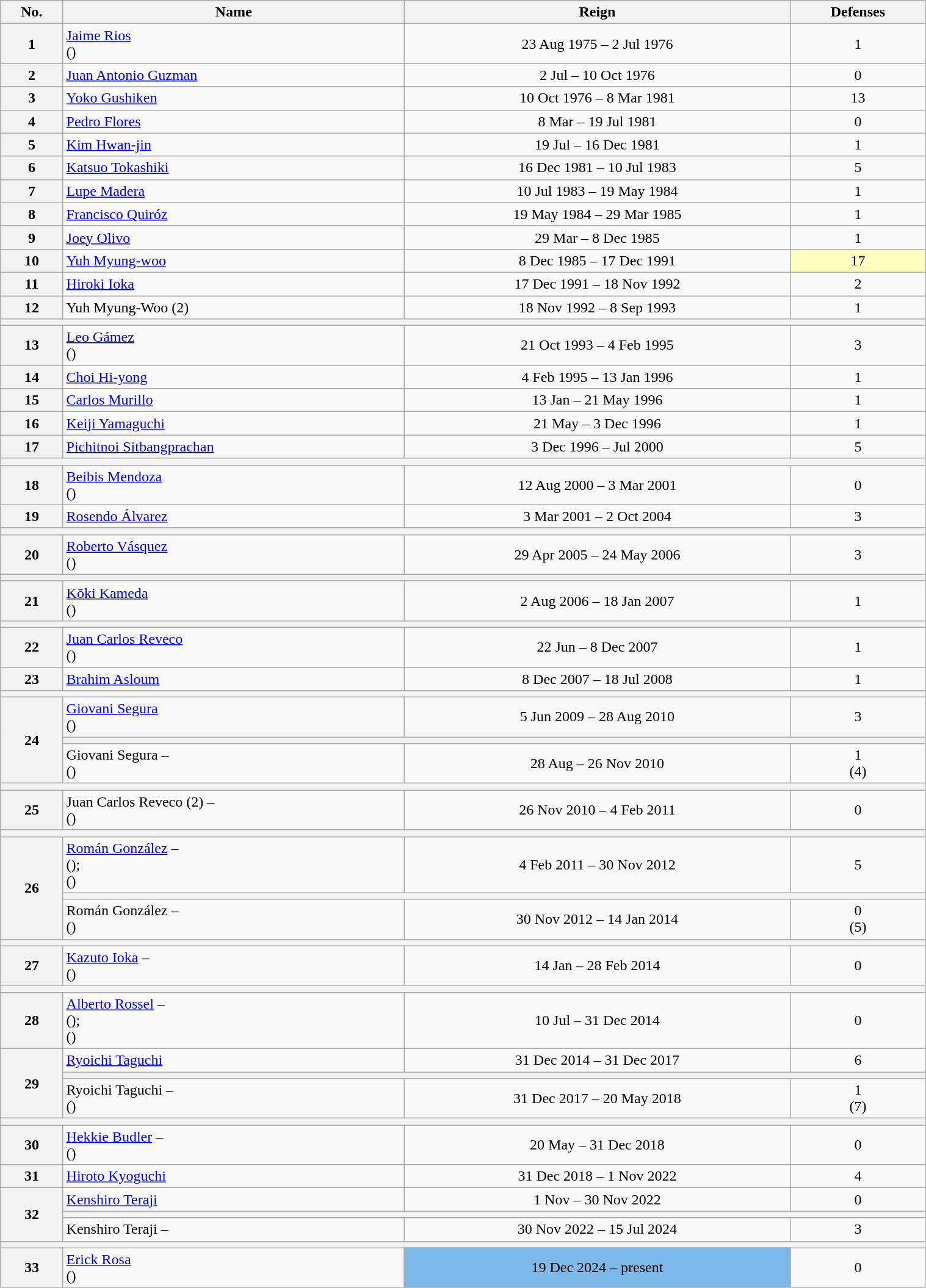<table class="wikitable sortable" style="width:80%">
<tr>
<th>No.</th>
<th>Name</th>
<th>Reign</th>
<th>Defenses</th>
</tr>
<tr align=center>
<th>1</th>
<td align=left><a href='#'>Jaime Rios</a><br>()</td>
<td>23 Aug 1975 – 2 Jul 1976</td>
<td>1</td>
</tr>
<tr align=center>
<th>2</th>
<td align=left><a href='#'>Juan Antonio Guzman</a></td>
<td>2 Jul – 10 Oct 1976</td>
<td>0</td>
</tr>
<tr align=center>
<th>3</th>
<td align=left><a href='#'>Yoko Gushiken</a></td>
<td>10 Oct 1976 – 8 Mar 1981</td>
<td>13</td>
</tr>
<tr align=center>
<th>4</th>
<td align=left><a href='#'>Pedro Flores</a></td>
<td>8 Mar – 19 Jul 1981</td>
<td>0</td>
</tr>
<tr align=center>
<th>5</th>
<td align=left><a href='#'>Kim Hwan-jin</a></td>
<td>19 Jul – 16 Dec 1981</td>
<td>1</td>
</tr>
<tr align=center>
<th>6</th>
<td align=left><a href='#'>Katsuo Tokashiki</a></td>
<td>16 Dec 1981 – 10 Jul 1983</td>
<td>5</td>
</tr>
<tr align=center>
<th>7</th>
<td align=left><a href='#'>Lupe Madera</a></td>
<td>10 Jul 1983 – 19 May 1984</td>
<td>1</td>
</tr>
<tr align=center>
<th>8</th>
<td align=left><a href='#'>Francisco Quiróz</a></td>
<td>19 May 1984 – 29 Mar 1985</td>
<td>1</td>
</tr>
<tr align=center>
<th>9</th>
<td align=left><a href='#'>Joey Olivo</a></td>
<td>29 Mar – 8 Dec 1985</td>
<td>1</td>
</tr>
<tr align=center>
<th>10</th>
<td align=left><a href='#'>Yuh Myung-woo</a></td>
<td>8 Dec 1985 – 17 Dec 1991</td>
<td style="background:#ffffbf;">17</td>
</tr>
<tr align=center>
<th>11</th>
<td align=left><a href='#'>Hiroki Ioka</a></td>
<td>17 Dec 1991 – 18 Nov 1992</td>
<td>2</td>
</tr>
<tr align=center>
<th>12</th>
<td align=left>Yuh Myung-Woo (2)</td>
<td>18 Nov 1992 – 8 Sep 1993</td>
<td>1</td>
</tr>
<tr align=center>
<th colspan=4></th>
</tr>
<tr align=center>
<th>13</th>
<td align=left><a href='#'>Leo Gámez</a><br>()</td>
<td>21 Oct 1993 – 4 Feb 1995</td>
<td>3</td>
</tr>
<tr align=center>
<th>14</th>
<td align=left><a href='#'>Choi Hi-yong</a></td>
<td>4 Feb 1995 – 13 Jan 1996</td>
<td>1</td>
</tr>
<tr align=center>
<th>15</th>
<td align=left><a href='#'>Carlos Murillo</a></td>
<td>13 Jan – 21 May 1996</td>
<td>1</td>
</tr>
<tr align=center>
<th>16</th>
<td align=left><a href='#'>Keiji Yamaguchi</a></td>
<td>21 May – 3 Dec 1996</td>
<td>1</td>
</tr>
<tr align=center>
<th>17</th>
<td align=left><a href='#'>Pichitnoi Sitbangprachan</a></td>
<td>3 Dec 1996 – Jul 2000</td>
<td>5</td>
</tr>
<tr align=center>
<th colspan=4></th>
</tr>
<tr align=center>
<th>18</th>
<td align=left><a href='#'>Beibis Mendoza</a><br>()</td>
<td>12 Aug 2000 – 3 Mar 2001</td>
<td>0</td>
</tr>
<tr align=center>
<th>19</th>
<td align=left><a href='#'>Rosendo Álvarez</a></td>
<td>3 Mar 2001 – 2 Oct 2004</td>
<td>3</td>
</tr>
<tr align=center>
<th colspan=4></th>
</tr>
<tr align=center>
<th>20</th>
<td align=left><a href='#'>Roberto Vásquez</a><br>()</td>
<td>29 Apr 2005 – 24 May 2006</td>
<td>3</td>
</tr>
<tr align=center>
<th colspan=4></th>
</tr>
<tr align=center>
<th>21</th>
<td align=left><a href='#'>Kōki Kameda</a><br>()</td>
<td>2 Aug 2006 – 18 Jan 2007</td>
<td>1</td>
</tr>
<tr align=center>
<th colspan=4></th>
</tr>
<tr align=center>
<th>22</th>
<td align=left><a href='#'>Juan Carlos Reveco</a><br>()</td>
<td>22 Jun – 8 Dec 2007</td>
<td>1</td>
</tr>
<tr align=center>
<th>23</th>
<td align=left><a href='#'>Brahim Asloum</a></td>
<td>8 Dec 2007 – 18 Jul 2008</td>
<td>1</td>
</tr>
<tr align=center>
<th colspan=4></th>
</tr>
<tr align=center>
<th rowspan=3>24</th>
<td align=left><a href='#'>Giovani Segura</a><br>()</td>
<td>5 Jun 2009 – 28 Aug 2010</td>
<td>3</td>
</tr>
<tr align=center>
<th colspan=3></th>
</tr>
<tr align=center>
<td align=left>Giovani Segura – <br>()</td>
<td>28 Aug – 26 Nov 2010</td>
<td>1<br>(4)</td>
</tr>
<tr align=center>
<th colspan=4></th>
</tr>
<tr align=center>
<th>25</th>
<td align=left>Juan Carlos Reveco (2) – <br>()</td>
<td>26 Nov 2010 – 4 Feb 2011</td>
<td>0</td>
</tr>
<tr align=center>
<th colspan=4></th>
</tr>
<tr align=center>
<th rowspan=3>26</th>
<td align=left><a href='#'>Román González</a> – <br>();<br>()</td>
<td>4 Feb 2011 – 30 Nov 2012</td>
<td>5</td>
</tr>
<tr align=center>
<th colspan=3></th>
</tr>
<tr align=center>
<td align=left>Román González – <br>()</td>
<td>30 Nov 2012 – 14 Jan 2014</td>
<td>0<br>(5)</td>
</tr>
<tr align=center>
<th colspan=4></th>
</tr>
<tr align=center>
<th>27</th>
<td align=left><a href='#'>Kazuto Ioka</a> – <br>()</td>
<td>14 Jan – 28 Feb 2014</td>
<td>0</td>
</tr>
<tr align=center>
<th colspan=4></th>
</tr>
<tr align=center>
<th>28</th>
<td align=left><a href='#'>Alberto Rossel</a> – <br>();<br>()</td>
<td>10 Jul – 31 Dec 2014</td>
<td>0</td>
</tr>
<tr align=center>
<th rowspan=3>29</th>
<td align=left><a href='#'>Ryoichi Taguchi</a></td>
<td>31 Dec 2014 – 31 Dec 2017</td>
<td>6</td>
</tr>
<tr align=center>
<th colspan=3></th>
</tr>
<tr align=center>
<td align=left>Ryoichi Taguchi – <br>()</td>
<td>31 Dec 2017 – 20 May 2018</td>
<td>1<br>(7)</td>
</tr>
<tr align=center>
<th colspan=4></th>
</tr>
<tr align=center>
<th>30</th>
<td align=left><a href='#'>Hekkie Budler</a> – <br>()</td>
<td>20 May – 31 Dec 2018</td>
<td>0</td>
</tr>
<tr align=center>
<th>31</th>
<td align=left><a href='#'>Hiroto Kyoguchi</a></td>
<td>31 Dec 2018 – 1 Nov 2022</td>
<td>4</td>
</tr>
<tr align=center>
<th rowspan=3>32</th>
<td align=left><a href='#'>Kenshiro Teraji</a></td>
<td>1 Nov – 30 Nov 2022</td>
<td>0</td>
</tr>
<tr align=center>
<th colspan=3></th>
</tr>
<tr align=center>
<td align=left>Kenshiro Teraji – </td>
<td>30 Nov 2022 – 15 Jul 2024</td>
<td>3</td>
</tr>
<tr align=center>
<th colspan=4></th>
</tr>
<tr align=center>
<th>33</th>
<td align=left><a href='#'>Erick Rosa</a><br>()</td>
<td style="background:#7CB9E8;">19 Dec 2024 – present</td>
<td>0</td>
</tr>
</table>
